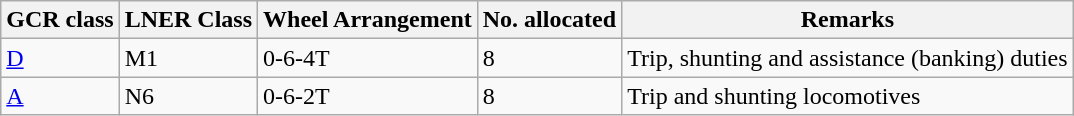<table class="wikitable">
<tr>
<th>GCR class</th>
<th>LNER Class</th>
<th>Wheel Arrangement</th>
<th>No. allocated</th>
<th>Remarks</th>
</tr>
<tr>
<td><a href='#'>D</a></td>
<td>M1</td>
<td>0-6-4T</td>
<td>8</td>
<td>Trip, shunting and assistance (banking) duties</td>
</tr>
<tr>
<td><a href='#'>A</a></td>
<td>N6</td>
<td>0-6-2T</td>
<td>8</td>
<td>Trip and shunting locomotives</td>
</tr>
</table>
